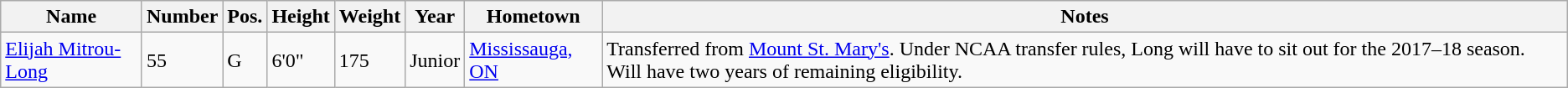<table class="wikitable sortable" border="1">
<tr>
<th>Name</th>
<th>Number</th>
<th>Pos.</th>
<th>Height</th>
<th>Weight</th>
<th>Year</th>
<th>Hometown</th>
<th class="unsortable">Notes</th>
</tr>
<tr>
<td><a href='#'>Elijah Mitrou-Long</a></td>
<td>55</td>
<td>G</td>
<td>6'0"</td>
<td>175</td>
<td>Junior</td>
<td><a href='#'>Mississauga, ON</a></td>
<td>Transferred from <a href='#'>Mount St. Mary's</a>. Under NCAA transfer rules, Long will have to sit out for the 2017–18 season. Will have two years of remaining eligibility.</td>
</tr>
</table>
